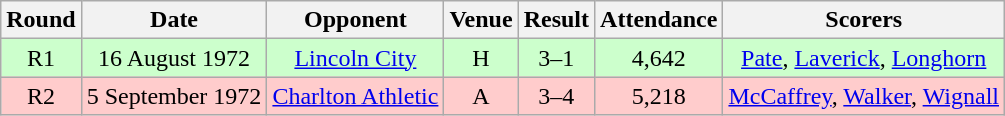<table class="wikitable" style="font-size:100%; text-align:center">
<tr>
<th>Round</th>
<th>Date</th>
<th>Opponent</th>
<th>Venue</th>
<th>Result</th>
<th>Attendance</th>
<th>Scorers</th>
</tr>
<tr style="background-color: #CCFFCC;">
<td>R1</td>
<td>16 August 1972</td>
<td><a href='#'>Lincoln City</a></td>
<td>H</td>
<td>3–1</td>
<td>4,642</td>
<td><a href='#'>Pate</a>, <a href='#'>Laverick</a>, <a href='#'>Longhorn</a></td>
</tr>
<tr style="background-color: #FFCCCC;">
<td>R2</td>
<td>5 September 1972</td>
<td><a href='#'>Charlton Athletic</a></td>
<td>A</td>
<td>3–4</td>
<td>5,218</td>
<td><a href='#'>McCaffrey</a>, <a href='#'>Walker</a>, <a href='#'>Wignall</a></td>
</tr>
</table>
